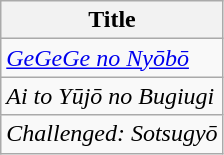<table class="wikitable">
<tr>
<th>Title</th>
</tr>
<tr>
<td><em><a href='#'>GeGeGe no Nyōbō</a></em></td>
</tr>
<tr>
<td><em>Ai to Yūjō no Bugiugi</em></td>
</tr>
<tr>
<td><em>Challenged: Sotsugyō</em></td>
</tr>
</table>
